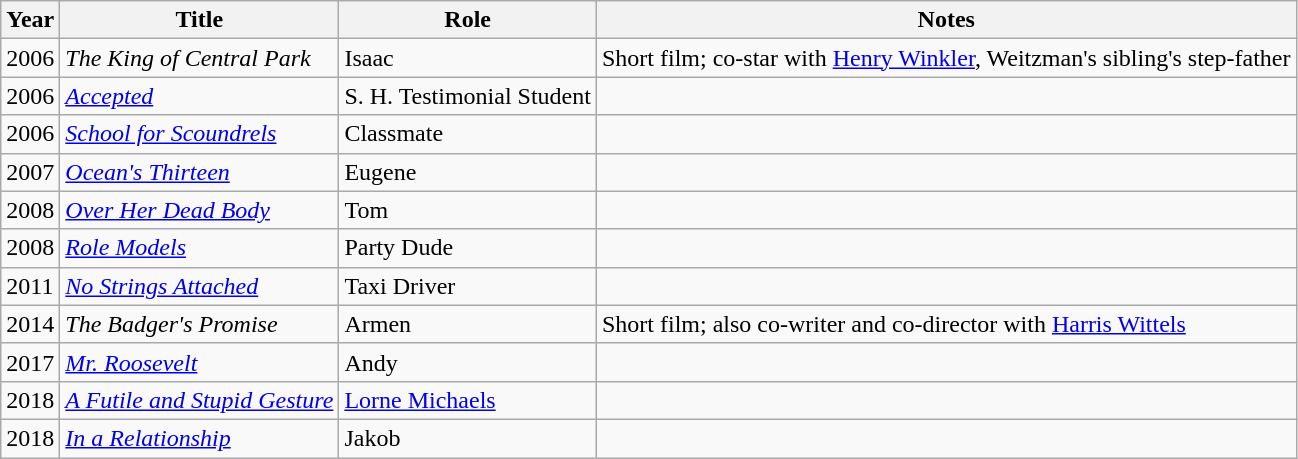<table class="wikitable">
<tr>
<th>Year</th>
<th>Title</th>
<th>Role</th>
<th>Notes</th>
</tr>
<tr>
<td>2006</td>
<td><em>The King of Central Park</em></td>
<td>Isaac</td>
<td>Short film; co-star with <a href='#'>Henry Winkler</a>, Weitzman's sibling's step-father</td>
</tr>
<tr>
<td>2006</td>
<td><em><a href='#'>Accepted</a></em></td>
<td>S. H. Testimonial Student</td>
<td></td>
</tr>
<tr>
<td>2006</td>
<td><em><a href='#'>School for Scoundrels</a></em></td>
<td>Classmate</td>
<td></td>
</tr>
<tr>
<td>2007</td>
<td><em><a href='#'>Ocean's Thirteen</a></em></td>
<td>Eugene</td>
<td></td>
</tr>
<tr>
<td>2008</td>
<td><em><a href='#'>Over Her Dead Body</a></em></td>
<td>Tom</td>
<td></td>
</tr>
<tr>
<td>2008</td>
<td><em><a href='#'>Role Models</a></em></td>
<td>Party Dude</td>
<td></td>
</tr>
<tr>
<td>2011</td>
<td><em><a href='#'>No Strings Attached</a></em></td>
<td>Taxi Driver</td>
<td></td>
</tr>
<tr>
<td>2014</td>
<td><em>The Badger's Promise</em></td>
<td>Armen</td>
<td>Short film; also co-writer and co-director with <a href='#'>Harris Wittels</a></td>
</tr>
<tr>
<td>2017</td>
<td><em><a href='#'>Mr. Roosevelt</a></em></td>
<td>Andy</td>
<td></td>
</tr>
<tr>
<td>2018</td>
<td><em><a href='#'>A Futile and Stupid Gesture</a></em></td>
<td><a href='#'>Lorne Michaels</a></td>
<td></td>
</tr>
<tr>
<td>2018</td>
<td><em><a href='#'>In a Relationship</a></em></td>
<td>Jakob</td>
<td></td>
</tr>
</table>
